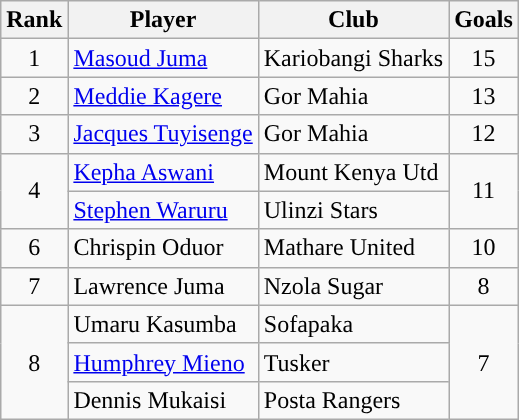<table class="wikitable sortable" >
<tr>
<th>Rank</th>
<th>Player</th>
<th>Club</th>
<th>Goals</th>
</tr>
<tr>
<td style="text-align:center;">1</td>
<td> <a href='#'>Masoud Juma</a></td>
<td>Kariobangi Sharks</td>
<td style="text-align:center;">15</td>
</tr>
<tr>
<td style="text-align:center;">2</td>
<td> <a href='#'>Meddie Kagere</a></td>
<td>Gor Mahia</td>
<td style="text-align:center;">13</td>
</tr>
<tr>
<td style="text-align:center;">3</td>
<td> <a href='#'>Jacques Tuyisenge</a></td>
<td>Gor Mahia</td>
<td style="text-align:center;">12</td>
</tr>
<tr>
<td style="text-align:center;" rowspan=2>4</td>
<td> <a href='#'>Kepha Aswani</a></td>
<td>Mount Kenya Utd</td>
<td style="text-align:center;" rowspan=2>11</td>
</tr>
<tr>
<td> <a href='#'>Stephen Waruru</a></td>
<td>Ulinzi Stars</td>
</tr>
<tr>
<td style="text-align:center;">6</td>
<td> Chrispin Oduor</td>
<td>Mathare United</td>
<td style="text-align:center;">10</td>
</tr>
<tr>
<td align=center>7</td>
<td> Lawrence Juma</td>
<td>Nzola Sugar</td>
<td align=center>8</td>
</tr>
<tr>
<td style="text-align:center;" rowspan=3>8</td>
<td> Umaru Kasumba</td>
<td>Sofapaka</td>
<td style="text-align:center;" rowspan=3>7</td>
</tr>
<tr>
<td> <a href='#'>Humphrey Mieno</a></td>
<td>Tusker</td>
</tr>
<tr>
<td> Dennis Mukaisi</td>
<td>Posta Rangers</td>
</tr>
</table>
